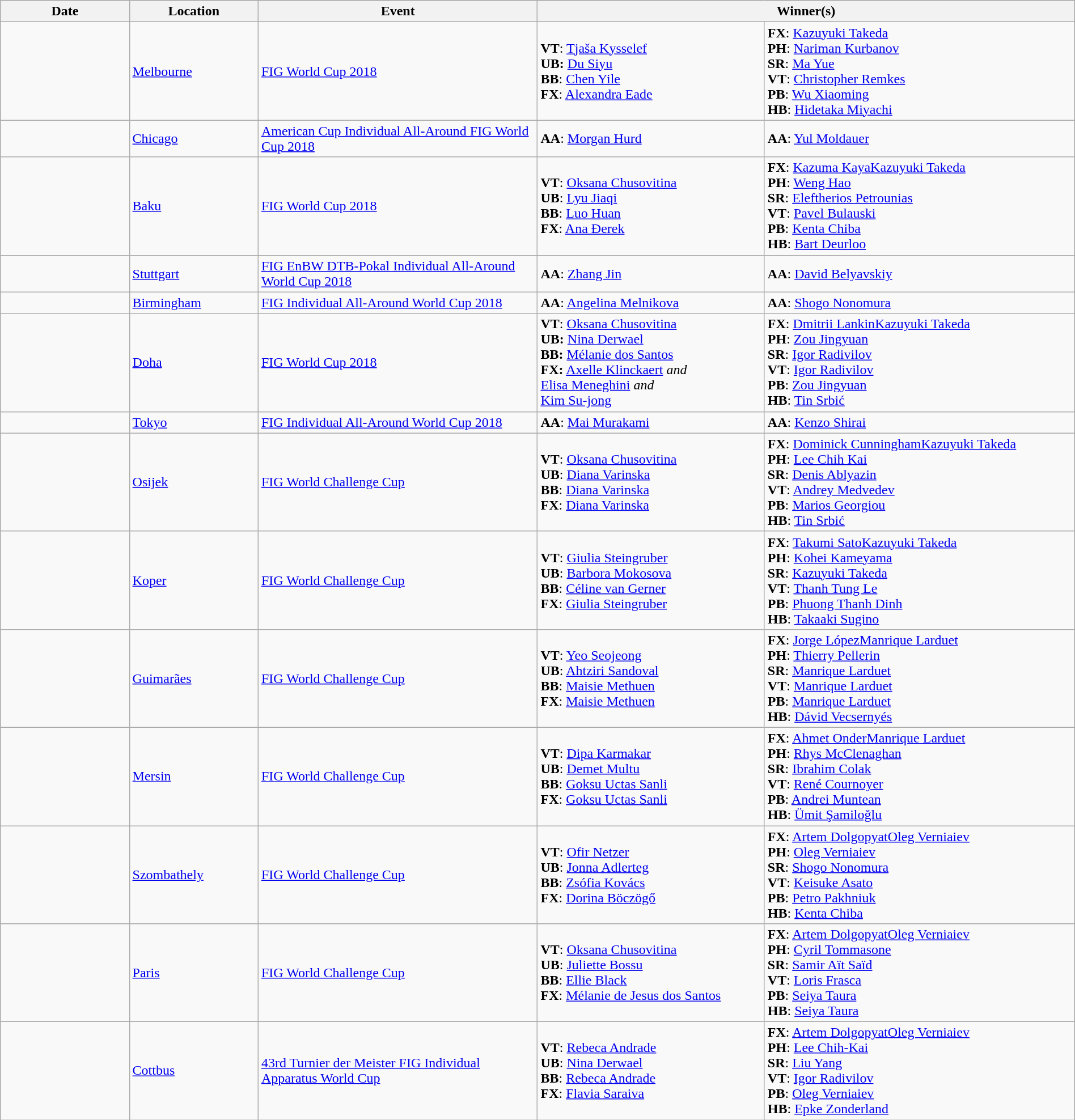<table style="width:100%;" class="wikitable sortable">
<tr>
<th style="text-align:center; width:12%;">Date</th>
<th style="text-align:center; width:12%;">Location</th>
<th style="text-align:center; width:26%;">Event</th>
<th colspan="2" style="text-align:center; width:50%;">Winner(s)</th>
</tr>
<tr>
<td></td>
<td> <a href='#'>Melbourne</a></td>
<td><a href='#'>FIG World Cup 2018</a></td>
<td><strong>VT</strong>:  <a href='#'>Tjaša Kysselef</a><br><strong>UB:</strong>  <a href='#'>Du Siyu</a><br><strong>BB</strong>:  <a href='#'>Chen Yile</a><br><strong>FX</strong>:  <a href='#'>Alexandra Eade</a></td>
<td><strong>FX</strong>:  <a href='#'>Kazuyuki Takeda</a><br><strong>PH</strong>:  <a href='#'>Nariman Kurbanov</a><br><strong>SR</strong>:  <a href='#'>Ma Yue</a><br><strong>VT</strong>:  <a href='#'>Christopher Remkes</a><br><strong>PB</strong>:  <a href='#'>Wu Xiaoming</a><br><strong>HB</strong>:  <a href='#'>Hidetaka Miyachi</a></td>
</tr>
<tr>
<td></td>
<td> <a href='#'>Chicago</a></td>
<td><a href='#'>American Cup Individual All-Around FIG World Cup 2018</a></td>
<td><strong>AA</strong>:  <a href='#'>Morgan Hurd</a></td>
<td><strong>AA</strong>:  <a href='#'>Yul Moldauer</a></td>
</tr>
<tr>
<td></td>
<td> <a href='#'>Baku</a></td>
<td><a href='#'>FIG World Cup 2018</a></td>
<td><strong>VT</strong>:  <a href='#'>Oksana Chusovitina</a><br><strong>UB</strong>:  <a href='#'>Lyu Jiaqi</a><br><strong>BB</strong>:  <a href='#'>Luo Huan</a><br><strong>FX</strong>:  <a href='#'>Ana Đerek</a></td>
<td><strong>FX</strong>:  <a href='#'>Kazuma Kaya</a><a href='#'>Kazuyuki Takeda</a><br><strong>PH</strong>:  <a href='#'>Weng Hao</a><br><strong>SR</strong>:  <a href='#'>Eleftherios Petrounias</a><br><strong>VT</strong>:  <a href='#'>Pavel Bulauski</a><br><strong>PB</strong>:  <a href='#'>Kenta Chiba</a><br><strong>HB</strong>:  <a href='#'>Bart Deurloo</a></td>
</tr>
<tr>
<td></td>
<td> <a href='#'>Stuttgart</a></td>
<td><a href='#'>FIG EnBW DTB-Pokal Individual All-Around World Cup 2018</a></td>
<td><strong>AA</strong>:  <a href='#'>Zhang Jin</a></td>
<td><strong>AA</strong>:  <a href='#'>David Belyavskiy</a></td>
</tr>
<tr>
<td></td>
<td> <a href='#'>Birmingham</a></td>
<td><a href='#'>FIG Individual All-Around World Cup 2018</a></td>
<td><strong>AA</strong>:  <a href='#'>Angelina Melnikova</a></td>
<td><strong>AA</strong>:  <a href='#'>Shogo Nonomura</a></td>
</tr>
<tr>
<td></td>
<td> <a href='#'>Doha</a></td>
<td><a href='#'>FIG World Cup 2018</a></td>
<td><strong>VT</strong>:  <a href='#'>Oksana Chusovitina</a><br><strong>UB:</strong>  <a href='#'>Nina Derwael</a><br><strong>BB:</strong>  <a href='#'>Mélanie dos Santos</a><br><strong>FX:</strong>  <a href='#'>Axelle Klinckaert</a> <em>and</em><br> <a href='#'>Elisa Meneghini</a> <em>and</em><br> <a href='#'>Kim Su-jong</a></td>
<td><strong>FX</strong>:  <a href='#'>Dmitrii Lankin</a><a href='#'>Kazuyuki Takeda</a><br><strong>PH</strong>:  <a href='#'>Zou Jingyuan</a><br><strong>SR</strong>:  <a href='#'>Igor Radivilov</a><br><strong>VT</strong>:  <a href='#'>Igor Radivilov</a><br><strong>PB</strong>:  <a href='#'>Zou Jingyuan</a><br><strong>HB</strong>:  <a href='#'>Tin Srbić</a></td>
</tr>
<tr>
<td></td>
<td> <a href='#'>Tokyo</a></td>
<td><a href='#'>FIG Individual All-Around World Cup 2018</a></td>
<td><strong>AA</strong>:  <a href='#'>Mai Murakami</a></td>
<td><strong>AA</strong>:  <a href='#'>Kenzo Shirai</a></td>
</tr>
<tr>
<td></td>
<td> <a href='#'>Osijek</a></td>
<td><a href='#'>FIG World Challenge Cup</a></td>
<td><strong>VT</strong>:  <a href='#'>Oksana Chusovitina</a><br><strong>UB</strong>:  <a href='#'>Diana Varinska</a><br><strong>BB</strong>:  <a href='#'>Diana Varinska</a><br><strong>FX</strong>:  <a href='#'>Diana Varinska</a></td>
<td><strong>FX</strong>:  <a href='#'>Dominick Cunningham</a><a href='#'>Kazuyuki Takeda</a><br><strong>PH</strong>:  <a href='#'>Lee Chih Kai</a><br><strong>SR</strong>:  <a href='#'>Denis Ablyazin</a><br><strong>VT</strong>:  <a href='#'>Andrey Medvedev</a><br><strong>PB</strong>:  <a href='#'>Marios Georgiou</a><br><strong>HB</strong>:  <a href='#'>Tin Srbić</a></td>
</tr>
<tr>
<td></td>
<td> <a href='#'>Koper</a></td>
<td><a href='#'>FIG World Challenge Cup</a></td>
<td><strong>VT</strong>:  <a href='#'>Giulia Steingruber</a><br><strong>UB</strong>:  <a href='#'>Barbora Mokosova</a><br><strong>BB</strong>:  <a href='#'>Céline van Gerner</a><br><strong>FX</strong>:  <a href='#'>Giulia Steingruber</a></td>
<td><strong>FX</strong>:  <a href='#'>Takumi Sato</a><a href='#'>Kazuyuki Takeda</a><br><strong>PH</strong>:  <a href='#'>Kohei Kameyama</a><br><strong>SR</strong>:  <a href='#'>Kazuyuki Takeda</a><br><strong>VT</strong>:  <a href='#'>Thanh Tung Le</a><br><strong>PB</strong>:  <a href='#'>Phuong Thanh Dinh</a><br><strong>HB</strong>:  <a href='#'>Takaaki Sugino</a></td>
</tr>
<tr>
<td></td>
<td> <a href='#'>Guimarães</a></td>
<td><a href='#'>FIG World Challenge Cup</a></td>
<td><strong>VT</strong>:  <a href='#'>Yeo Seojeong</a><br><strong>UB</strong>:  <a href='#'>Ahtziri Sandoval</a><br><strong>BB</strong>:  <a href='#'>Maisie Methuen</a><br><strong>FX</strong>:  <a href='#'>Maisie Methuen</a></td>
<td><strong>FX</strong>:  <a href='#'>Jorge López</a><a href='#'>Manrique Larduet</a><br><strong>PH</strong>:  <a href='#'>Thierry Pellerin</a><br><strong>SR</strong>:  <a href='#'>Manrique Larduet</a><br><strong>VT</strong>:  <a href='#'>Manrique Larduet</a><br><strong>PB</strong>:  <a href='#'>Manrique Larduet</a><br><strong>HB</strong>:  <a href='#'>Dávid Vecsernyés</a></td>
</tr>
<tr>
<td></td>
<td> <a href='#'>Mersin</a></td>
<td><a href='#'>FIG World Challenge Cup</a></td>
<td><strong>VT</strong>:  <a href='#'>Dipa Karmakar</a><br><strong>UB</strong>:  <a href='#'>Demet Multu</a><br><strong>BB</strong>:  <a href='#'>Goksu Uctas Sanli</a><br><strong>FX</strong>:  <a href='#'>Goksu Uctas Sanli</a></td>
<td><strong>FX</strong>:  <a href='#'>Ahmet Onder</a><a href='#'>Manrique Larduet</a><br><strong>PH</strong>:  <a href='#'>Rhys McClenaghan</a><br><strong>SR</strong>:  <a href='#'>Ibrahim Colak</a><br><strong>VT</strong>:  <a href='#'>René Cournoyer</a><br><strong>PB</strong>:  <a href='#'>Andrei Muntean</a><br><strong>HB</strong>:  <a href='#'>Ümit Şamiloğlu</a></td>
</tr>
<tr>
<td></td>
<td> <a href='#'>Szombathely</a></td>
<td><a href='#'>FIG World Challenge Cup</a></td>
<td><strong>VT</strong>:  <a href='#'>Ofir Netzer</a><br><strong>UB</strong>:  <a href='#'>Jonna Adlerteg</a><br><strong>BB</strong>:  <a href='#'>Zsófia Kovács</a><br><strong>FX</strong>:  <a href='#'>Dorina Böczögő</a></td>
<td><strong>FX</strong>:  <a href='#'>Artem Dolgopyat</a><a href='#'>Oleg Verniaiev</a><br><strong>PH</strong>:  <a href='#'>Oleg Verniaiev</a><br><strong>SR</strong>:  <a href='#'>Shogo Nonomura</a><br><strong>VT</strong>:  <a href='#'>Keisuke Asato</a><br><strong>PB</strong>:  <a href='#'>Petro Pakhniuk</a><br><strong>HB</strong>:  <a href='#'>Kenta Chiba</a></td>
</tr>
<tr>
<td></td>
<td> <a href='#'>Paris</a></td>
<td><a href='#'>FIG World Challenge Cup</a></td>
<td><strong>VT</strong>:  <a href='#'>Oksana Chusovitina</a><br><strong>UB</strong>:  <a href='#'>Juliette Bossu</a><br><strong>BB</strong>:  <a href='#'>Ellie Black</a><br><strong>FX</strong>:  <a href='#'>Mélanie de Jesus dos Santos</a></td>
<td><strong>FX</strong>:  <a href='#'>Artem Dolgopyat</a><a href='#'>Oleg Verniaiev</a><br><strong>PH</strong>:  <a href='#'>Cyril Tommasone</a><br><strong>SR</strong>:  <a href='#'>Samir Aït Saïd</a><br><strong>VT</strong>:  <a href='#'>Loris Frasca</a><br><strong>PB</strong>:  <a href='#'>Seiya Taura</a><br><strong>HB</strong>:  <a href='#'>Seiya Taura</a></td>
</tr>
<tr>
<td></td>
<td> <a href='#'>Cottbus</a></td>
<td><a href='#'>43rd Turnier der Meister FIG Individual Apparatus World Cup</a></td>
<td><strong>VT</strong>:  <a href='#'>Rebeca Andrade</a><br><strong>UB</strong>:  <a href='#'>Nina Derwael</a><br><strong>BB</strong>: <a href='#'>Rebeca Andrade</a> <br><strong>FX</strong>:  <a href='#'>Flavia Saraiva</a></td>
<td><strong>FX</strong>:  <a href='#'>Artem Dolgopyat</a><a href='#'>Oleg Verniaiev</a><br><strong>PH</strong>:  <a href='#'>Lee Chih-Kai</a><br><strong>SR</strong>:  <a href='#'>Liu Yang</a><br><strong>VT</strong>:  <a href='#'>Igor Radivilov</a><br><strong>PB</strong>:  <a href='#'>Oleg Verniaiev</a><br><strong>HB</strong>:  <a href='#'>Epke Zonderland</a></td>
</tr>
</table>
